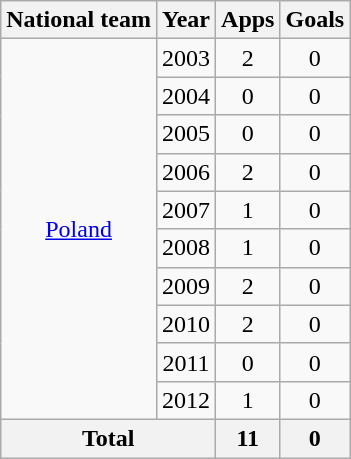<table class="wikitable" style="text-align:center">
<tr>
<th>National team</th>
<th scope=col>Year</th>
<th scope=col>Apps</th>
<th scope=col>Goals</th>
</tr>
<tr>
<td rowspan="10"><a href='#'>Poland</a></td>
<td>2003</td>
<td>2</td>
<td>0</td>
</tr>
<tr>
<td>2004</td>
<td>0</td>
<td>0</td>
</tr>
<tr>
<td>2005</td>
<td>0</td>
<td>0</td>
</tr>
<tr>
<td>2006</td>
<td>2</td>
<td>0</td>
</tr>
<tr>
<td>2007</td>
<td>1</td>
<td>0</td>
</tr>
<tr>
<td>2008</td>
<td>1</td>
<td>0</td>
</tr>
<tr>
<td>2009</td>
<td>2</td>
<td>0</td>
</tr>
<tr>
<td>2010</td>
<td>2</td>
<td>0</td>
</tr>
<tr>
<td>2011</td>
<td>0</td>
<td>0</td>
</tr>
<tr>
<td>2012</td>
<td>1</td>
<td>0</td>
</tr>
<tr>
<th colspan="2">Total</th>
<th>11</th>
<th>0</th>
</tr>
</table>
